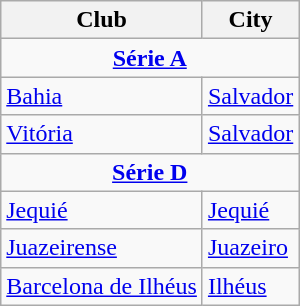<table class="wikitable">
<tr>
<th>Club</th>
<th>City</th>
</tr>
<tr>
<td align="center" colspan="2"><strong><a href='#'>Série A</a></strong></td>
</tr>
<tr>
<td><a href='#'>Bahia</a></td>
<td><a href='#'>Salvador</a></td>
</tr>
<tr>
<td><a href='#'>Vitória</a></td>
<td><a href='#'>Salvador</a></td>
</tr>
<tr>
<td align="center" colspan="2"><strong><a href='#'>Série D</a></strong></td>
</tr>
<tr>
<td><a href='#'>Jequié</a></td>
<td><a href='#'>Jequié</a></td>
</tr>
<tr>
<td><a href='#'>Juazeirense</a></td>
<td><a href='#'>Juazeiro</a></td>
</tr>
<tr>
<td><a href='#'>Barcelona de Ilhéus</a></td>
<td><a href='#'>Ilhéus</a></td>
</tr>
</table>
